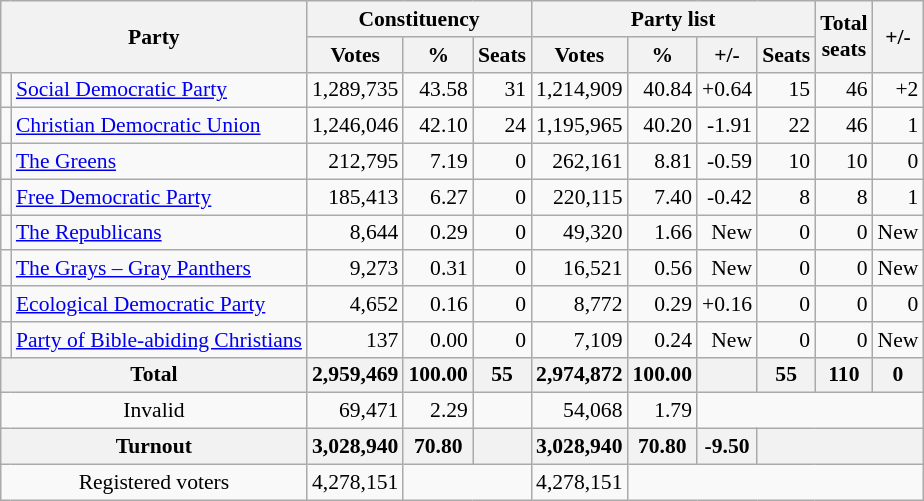<table class="wikitable sortable" style="text-align:right; font-size:90%">
<tr>
<th rowspan=2 colspan=2>Party</th>
<th colspan=3>Constituency</th>
<th colspan=4>Party list</th>
<th rowspan=2>Total<br>seats</th>
<th rowspan=2>+/-</th>
</tr>
<tr>
<th>Votes</th>
<th>%</th>
<th>Seats</th>
<th>Votes</th>
<th>%</th>
<th>+/-</th>
<th>Seats</th>
</tr>
<tr>
<td bgcolor=></td>
<td align=left><a href='#'>Social Democratic Party</a></td>
<td>1,289,735</td>
<td>43.58</td>
<td>31</td>
<td>1,214,909</td>
<td>40.84</td>
<td>+0.64</td>
<td>15</td>
<td>46</td>
<td>+2</td>
</tr>
<tr>
<td bgcolor=></td>
<td align=left><a href='#'>Christian Democratic Union</a></td>
<td>1,246,046</td>
<td>42.10</td>
<td>24</td>
<td>1,195,965</td>
<td>40.20</td>
<td>-1.91</td>
<td>22</td>
<td>46</td>
<td> 1</td>
</tr>
<tr>
<td bgcolor=></td>
<td align=left><a href='#'>The Greens</a></td>
<td>212,795</td>
<td>7.19</td>
<td>0</td>
<td>262,161</td>
<td>8.81</td>
<td>-0.59</td>
<td>10</td>
<td>10</td>
<td> 0</td>
</tr>
<tr>
<td bgcolor=></td>
<td align=left><a href='#'>Free Democratic Party</a></td>
<td>185,413</td>
<td>6.27</td>
<td>0</td>
<td>220,115</td>
<td>7.40</td>
<td>-0.42</td>
<td>8</td>
<td>8</td>
<td> 1</td>
</tr>
<tr>
<td bgcolor=></td>
<td align=left><a href='#'>The Republicans</a></td>
<td>8,644</td>
<td>0.29</td>
<td>0</td>
<td>49,320</td>
<td>1.66</td>
<td>New</td>
<td>0</td>
<td>0</td>
<td>New</td>
</tr>
<tr>
<td bgcolor=></td>
<td align=left><a href='#'>The Grays – Gray Panthers</a></td>
<td>9,273</td>
<td>0.31</td>
<td>0</td>
<td>16,521</td>
<td>0.56</td>
<td>New</td>
<td>0</td>
<td>0</td>
<td>New</td>
</tr>
<tr>
<td bgcolor=></td>
<td align=left><a href='#'>Ecological Democratic Party</a></td>
<td>4,652</td>
<td>0.16</td>
<td>0</td>
<td>8,772</td>
<td>0.29</td>
<td>+0.16</td>
<td>0</td>
<td>0</td>
<td> 0</td>
</tr>
<tr>
<td bgcolor=></td>
<td align=left><a href='#'>Party of Bible-abiding Christians</a></td>
<td>137</td>
<td>0.00</td>
<td>0</td>
<td>7,109</td>
<td>0.24</td>
<td>New</td>
<td>0</td>
<td>0</td>
<td>New</td>
</tr>
<tr>
<th colspan=2>Total</th>
<th>2,959,469</th>
<th>100.00</th>
<th>55</th>
<th>2,974,872</th>
<th>100.00</th>
<th></th>
<th>55</th>
<th>110</th>
<th> 0</th>
</tr>
<tr>
<td colspan=2 align=center>Invalid</td>
<td>69,471</td>
<td>2.29</td>
<td></td>
<td>54,068</td>
<td>1.79</td>
<td colspan=4></td>
</tr>
<tr>
<th colspan=2>Turnout</th>
<th>3,028,940</th>
<th>70.80</th>
<th></th>
<th>3,028,940</th>
<th>70.80</th>
<th>-9.50</th>
<th colspan=4></th>
</tr>
<tr>
<td colspan=2 align=center>Registered voters</td>
<td>4,278,151</td>
<td colspan=2></td>
<td>4,278,151</td>
<td colspan=5></td>
</tr>
</table>
